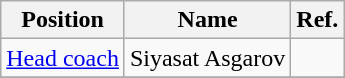<table class="wikitable">
<tr>
<th>Position</th>
<th>Name</th>
<th>Ref.</th>
</tr>
<tr>
<td><a href='#'>Head coach</a></td>
<td>Siyasat Asgarov</td>
<td></td>
</tr>
<tr>
</tr>
</table>
